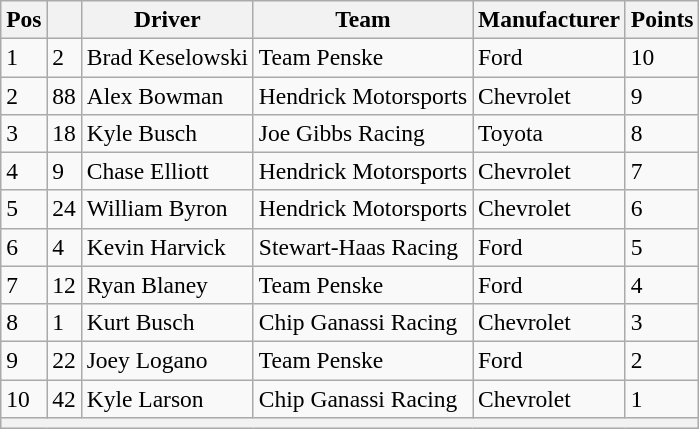<table class="wikitable" style="font-size:98%">
<tr>
<th>Pos</th>
<th></th>
<th>Driver</th>
<th>Team</th>
<th>Manufacturer</th>
<th>Points</th>
</tr>
<tr>
<td>1</td>
<td>2</td>
<td>Brad Keselowski</td>
<td>Team Penske</td>
<td>Ford</td>
<td>10</td>
</tr>
<tr>
<td>2</td>
<td>88</td>
<td>Alex Bowman</td>
<td>Hendrick Motorsports</td>
<td>Chevrolet</td>
<td>9</td>
</tr>
<tr>
<td>3</td>
<td>18</td>
<td>Kyle Busch</td>
<td>Joe Gibbs Racing</td>
<td>Toyota</td>
<td>8</td>
</tr>
<tr>
<td>4</td>
<td>9</td>
<td>Chase Elliott</td>
<td>Hendrick Motorsports</td>
<td>Chevrolet</td>
<td>7</td>
</tr>
<tr>
<td>5</td>
<td>24</td>
<td>William Byron</td>
<td>Hendrick Motorsports</td>
<td>Chevrolet</td>
<td>6</td>
</tr>
<tr>
<td>6</td>
<td>4</td>
<td>Kevin Harvick</td>
<td>Stewart-Haas Racing</td>
<td>Ford</td>
<td>5</td>
</tr>
<tr>
<td>7</td>
<td>12</td>
<td>Ryan Blaney</td>
<td>Team Penske</td>
<td>Ford</td>
<td>4</td>
</tr>
<tr>
<td>8</td>
<td>1</td>
<td>Kurt Busch</td>
<td>Chip Ganassi Racing</td>
<td>Chevrolet</td>
<td>3</td>
</tr>
<tr>
<td>9</td>
<td>22</td>
<td>Joey Logano</td>
<td>Team Penske</td>
<td>Ford</td>
<td>2</td>
</tr>
<tr>
<td>10</td>
<td>42</td>
<td>Kyle Larson</td>
<td>Chip Ganassi Racing</td>
<td>Chevrolet</td>
<td>1</td>
</tr>
<tr>
<th colspan="6"></th>
</tr>
</table>
